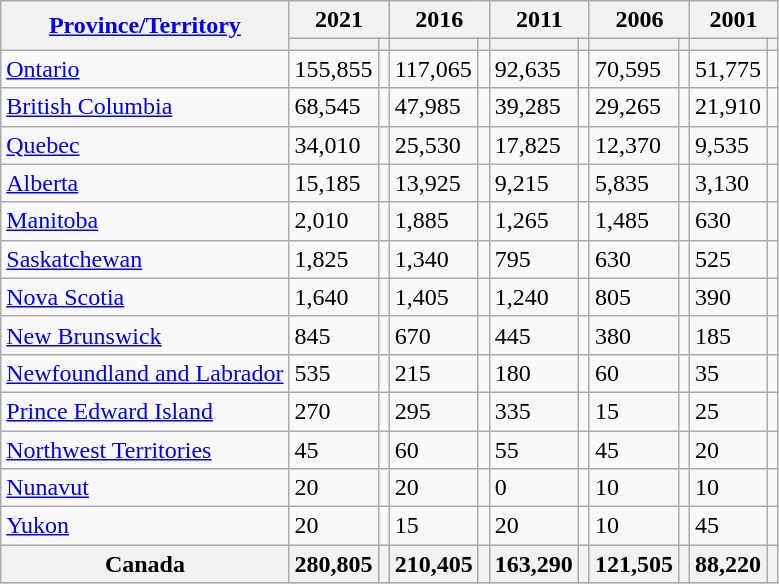<table class="wikitable sortable">
<tr>
<th rowspan="2"><a href='#'>Province/Territory</a></th>
<th colspan="2">2021</th>
<th colspan="2">2016</th>
<th colspan="2">2011</th>
<th colspan="2">2006</th>
<th colspan="2">2001</th>
</tr>
<tr>
<th><a href='#'></a></th>
<th></th>
<th></th>
<th></th>
<th></th>
<th></th>
<th></th>
<th></th>
<th></th>
<th></th>
</tr>
<tr>
<td> <a href='#'>Ontario</a></td>
<td>155,855</td>
<td></td>
<td>117,065</td>
<td></td>
<td>92,635</td>
<td></td>
<td>70,595</td>
<td></td>
<td>51,775</td>
<td></td>
</tr>
<tr>
<td> <a href='#'>British Columbia</a></td>
<td>68,545</td>
<td></td>
<td>47,985</td>
<td></td>
<td>39,285</td>
<td></td>
<td>29,265</td>
<td></td>
<td>21,910</td>
<td></td>
</tr>
<tr>
<td> <a href='#'>Quebec</a></td>
<td>34,010</td>
<td></td>
<td>25,530</td>
<td></td>
<td>17,825</td>
<td></td>
<td>12,370</td>
<td></td>
<td>9,535</td>
<td></td>
</tr>
<tr>
<td> <a href='#'>Alberta</a></td>
<td>15,185</td>
<td></td>
<td>13,925</td>
<td></td>
<td>9,215</td>
<td></td>
<td>5,835</td>
<td></td>
<td>3,130</td>
<td></td>
</tr>
<tr>
<td> <a href='#'>Manitoba</a></td>
<td>2,010</td>
<td></td>
<td>1,885</td>
<td></td>
<td>1,265</td>
<td></td>
<td>1,485</td>
<td></td>
<td>630</td>
<td></td>
</tr>
<tr>
<td> <a href='#'>Saskatchewan</a></td>
<td>1,825</td>
<td></td>
<td>1,340</td>
<td></td>
<td>795</td>
<td></td>
<td>630</td>
<td></td>
<td>525</td>
<td></td>
</tr>
<tr>
<td> <a href='#'>Nova Scotia</a></td>
<td>1,640</td>
<td></td>
<td>1,405</td>
<td></td>
<td>1,240</td>
<td></td>
<td>805</td>
<td></td>
<td>390</td>
<td></td>
</tr>
<tr>
<td> <a href='#'>New Brunswick</a></td>
<td>845</td>
<td></td>
<td>670</td>
<td></td>
<td>445</td>
<td></td>
<td>380</td>
<td></td>
<td>185</td>
<td></td>
</tr>
<tr>
<td> <a href='#'>Newfoundland and Labrador</a></td>
<td>535</td>
<td></td>
<td>215</td>
<td></td>
<td>180</td>
<td></td>
<td>60</td>
<td></td>
<td>35</td>
<td></td>
</tr>
<tr>
<td> <a href='#'>Prince Edward Island</a></td>
<td>270</td>
<td></td>
<td>295</td>
<td></td>
<td>335</td>
<td></td>
<td>15</td>
<td></td>
<td>25</td>
<td></td>
</tr>
<tr>
<td> <a href='#'>Northwest Territories</a></td>
<td>45</td>
<td></td>
<td>60</td>
<td></td>
<td>55</td>
<td></td>
<td>45</td>
<td></td>
<td>20</td>
<td></td>
</tr>
<tr>
<td> <a href='#'>Nunavut</a></td>
<td>20</td>
<td></td>
<td>20</td>
<td></td>
<td>0</td>
<td></td>
<td>10</td>
<td></td>
<td>10</td>
<td></td>
</tr>
<tr>
<td> <a href='#'>Yukon</a></td>
<td>20</td>
<td></td>
<td>15</td>
<td></td>
<td>20</td>
<td></td>
<td>10</td>
<td></td>
<td>45</td>
<td></td>
</tr>
<tr>
<th> Canada</th>
<th>280,805</th>
<th></th>
<th>210,405</th>
<th></th>
<th>163,290</th>
<th></th>
<th>121,505</th>
<th></th>
<th>88,220</th>
<th></th>
</tr>
</table>
